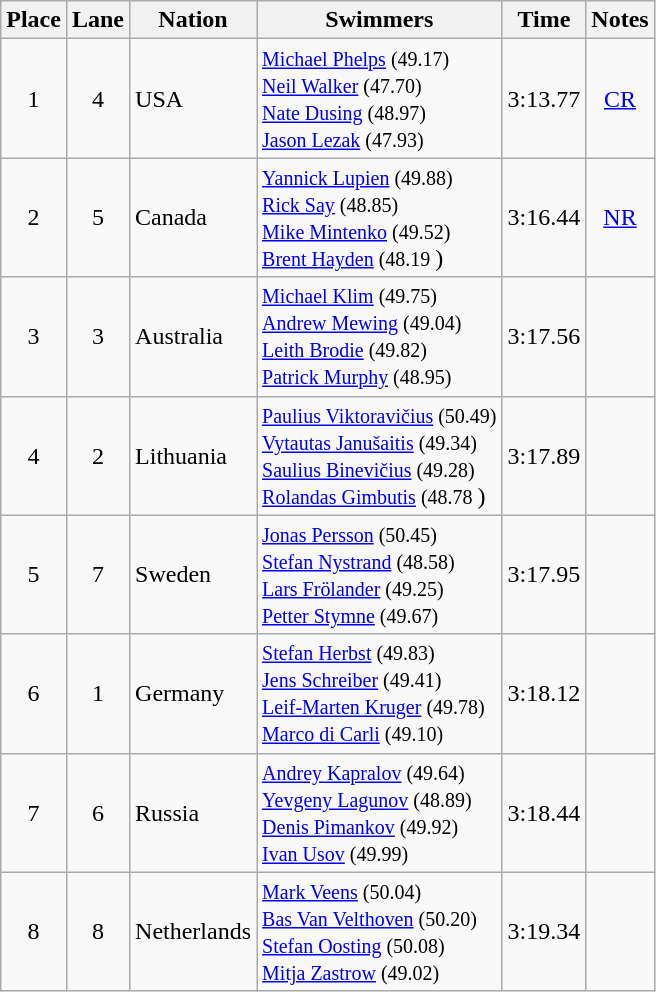<table class="wikitable sortable" style="text-align:center">
<tr>
<th>Place</th>
<th>Lane</th>
<th>Nation</th>
<th>Swimmers</th>
<th>Time</th>
<th>Notes</th>
</tr>
<tr>
<td>1</td>
<td>4</td>
<td align=left> USA</td>
<td align=left><small> <a href='#'>Michael Phelps</a> (49.17)<br><a href='#'>Neil Walker</a> (47.70)<br><a href='#'>Nate Dusing</a> (48.97)<br><a href='#'>Jason Lezak</a> (47.93) </small></td>
<td>3:13.77</td>
<td><a href='#'>CR</a></td>
</tr>
<tr>
<td>2</td>
<td>5</td>
<td align=left> Canada</td>
<td align=left><small> <a href='#'>Yannick Lupien</a> (49.88)<br><a href='#'>Rick Say</a> (48.85)<br><a href='#'>Mike Mintenko</a> (49.52)<br><a href='#'>Brent Hayden</a> (48.19 </small>)</td>
<td>3:16.44</td>
<td><a href='#'>NR</a></td>
</tr>
<tr>
<td>3</td>
<td>3</td>
<td align=left> Australia</td>
<td align=left><small> <a href='#'>Michael Klim</a> (49.75)<br><a href='#'>Andrew Mewing</a> (49.04)<br><a href='#'>Leith Brodie</a> (49.82) <br> <a href='#'>Patrick Murphy</a> (48.95) </small></td>
<td>3:17.56</td>
<td></td>
</tr>
<tr>
<td>4</td>
<td>2</td>
<td align=left> Lithuania</td>
<td align=left><small> <a href='#'>Paulius Viktoravičius</a> (50.49)<br><a href='#'>Vytautas Janušaitis</a> (49.34)<br><a href='#'>Saulius Binevičius</a> (49.28)<br><a href='#'>Rolandas Gimbutis</a> (48.78 </small>)</td>
<td>3:17.89</td>
<td></td>
</tr>
<tr>
<td>5</td>
<td>7</td>
<td align=left> Sweden</td>
<td align=left><small> <a href='#'>Jonas Persson</a> (50.45)<br><a href='#'>Stefan Nystrand</a> (48.58)<br><a href='#'>Lars Frölander</a> (49.25)<br><a href='#'>Petter Stymne</a> (49.67) </small></td>
<td>3:17.95</td>
<td></td>
</tr>
<tr>
<td>6</td>
<td>1</td>
<td align=left> Germany</td>
<td align=left><small> <a href='#'>Stefan Herbst</a> (49.83)<br><a href='#'>Jens Schreiber</a> (49.41)<br><a href='#'>Leif-Marten Kruger</a> (49.78)<br><a href='#'>Marco di Carli</a> (49.10) </small></td>
<td>3:18.12</td>
<td></td>
</tr>
<tr>
<td>7</td>
<td>6</td>
<td align=left> Russia</td>
<td align=left><small> <a href='#'>Andrey Kapralov</a> (49.64)<br><a href='#'>Yevgeny Lagunov</a> (48.89)<br><a href='#'>Denis Pimankov</a> (49.92)<br><a href='#'>Ivan Usov</a> (49.99) </small></td>
<td>3:18.44</td>
<td></td>
</tr>
<tr>
<td>8</td>
<td>8</td>
<td align=left> Netherlands</td>
<td align=left><small> <a href='#'>Mark Veens</a> (50.04)<br><a href='#'>Bas Van Velthoven</a> (50.20)<br><a href='#'>Stefan Oosting</a> (50.08)<br><a href='#'>Mitja Zastrow</a> (49.02) </small></td>
<td>3:19.34</td>
<td></td>
</tr>
</table>
